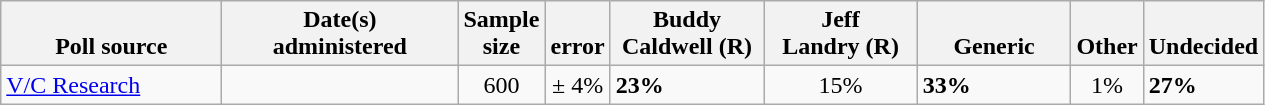<table class="wikitable">
<tr valign= bottom>
<th style="width:140px;">Poll source</th>
<th style="width:150px;">Date(s)<br>administered</th>
<th class=small>Sample<br>size</th>
<th class=small><small></small><br>error</th>
<th style="width:95px;">Buddy<br>Caldwell (R)</th>
<th style="width:95px;">Jeff<br>Landry (R)</th>
<th style="width:95px;">Generic<br></th>
<th>Other</th>
<th>Undecided</th>
</tr>
<tr>
<td><a href='#'>V/C Research</a></td>
<td align=center></td>
<td align=center>600</td>
<td align=center>± 4%</td>
<td><strong>23%</strong></td>
<td align=center>15%</td>
<td><strong>33%</strong></td>
<td align=center>1%</td>
<td><strong>27%</strong></td>
</tr>
</table>
